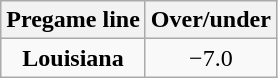<table class="wikitable">
<tr align="center">
<th style=>Pregame line</th>
<th style=>Over/under</th>
</tr>
<tr align="center">
<td><strong>Louisiana</strong></td>
<td>−7.0</td>
</tr>
</table>
